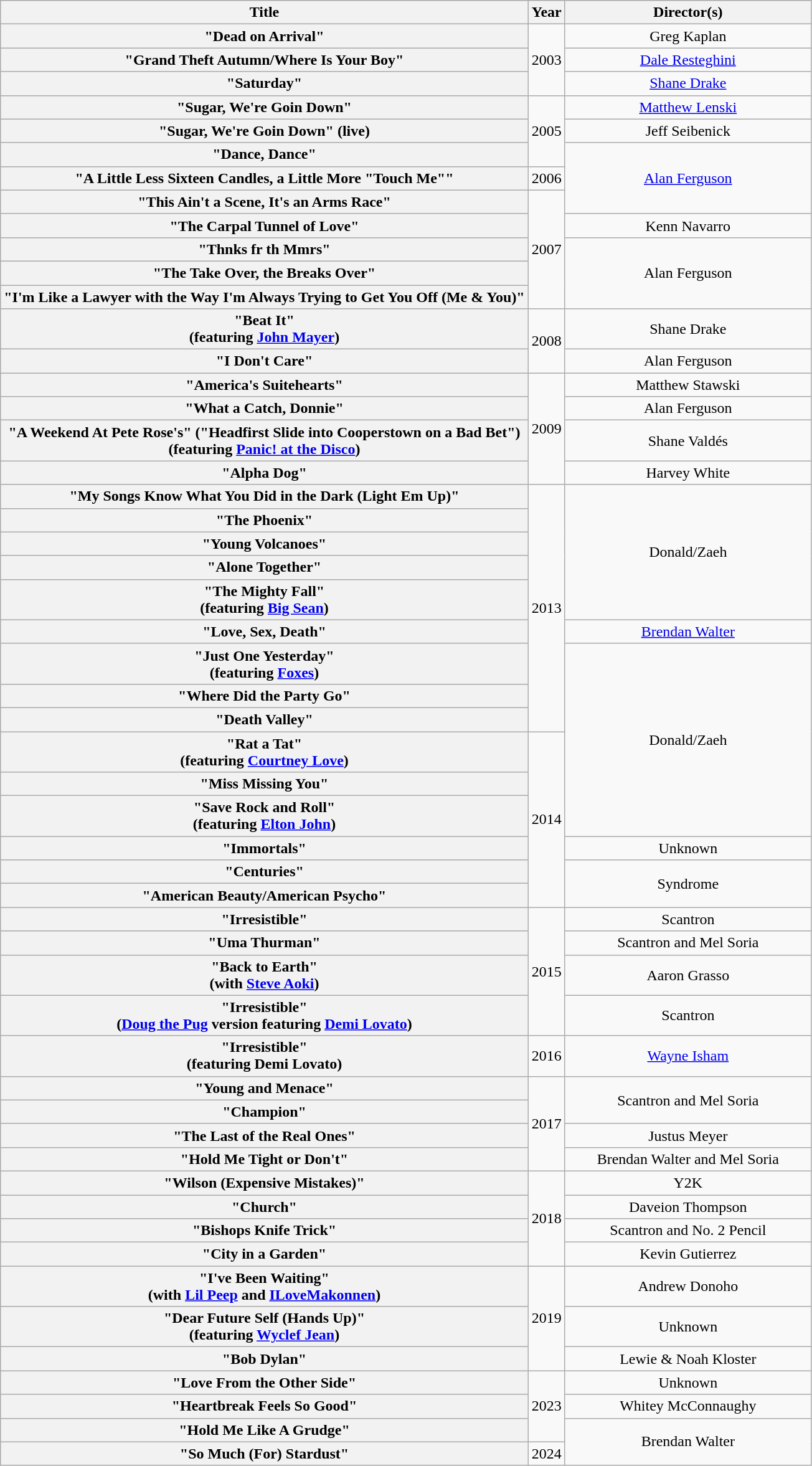<table class="wikitable plainrowheaders" style="text-align:center;">
<tr>
<th>Title</th>
<th scope="col">Year</th>
<th scope="col" style="width:16em;">Director(s)</th>
</tr>
<tr>
<th scope="row">"Dead on Arrival"</th>
<td rowspan="3">2003</td>
<td>Greg Kaplan</td>
</tr>
<tr>
<th scope="row">"Grand Theft Autumn/Where Is Your Boy"</th>
<td><a href='#'>Dale Resteghini</a></td>
</tr>
<tr>
<th scope="row">"Saturday"</th>
<td><a href='#'>Shane Drake</a></td>
</tr>
<tr>
<th scope="row">"Sugar, We're Goin Down"</th>
<td rowspan="3">2005</td>
<td><a href='#'>Matthew Lenski</a></td>
</tr>
<tr>
<th scope="row">"Sugar, We're Goin Down" (live)</th>
<td>Jeff Seibenick</td>
</tr>
<tr>
<th scope="row">"Dance, Dance"</th>
<td rowspan="3"><a href='#'>Alan Ferguson</a></td>
</tr>
<tr>
<th scope="row">"A Little Less Sixteen Candles, a Little More "Touch Me""</th>
<td>2006</td>
</tr>
<tr>
<th scope="row">"This Ain't a Scene, It's an Arms Race"</th>
<td rowspan="5">2007</td>
</tr>
<tr>
<th scope="row">"The Carpal Tunnel of Love"</th>
<td>Kenn Navarro</td>
</tr>
<tr>
<th scope="row">"Thnks fr th Mmrs"</th>
<td rowspan="3">Alan Ferguson</td>
</tr>
<tr>
<th scope="row">"The Take Over, the Breaks Over"</th>
</tr>
<tr>
<th scope="row">"I'm Like a Lawyer with the Way I'm Always Trying to Get You Off (Me & You)"</th>
</tr>
<tr>
<th scope="row">"Beat It"<br><span>(featuring <a href='#'>John Mayer</a>)</span></th>
<td rowspan="2">2008</td>
<td>Shane Drake</td>
</tr>
<tr>
<th scope="row">"I Don't Care"</th>
<td>Alan Ferguson</td>
</tr>
<tr>
<th scope="row">"America's Suitehearts"</th>
<td rowspan="4">2009</td>
<td>Matthew Stawski</td>
</tr>
<tr>
<th scope="row">"What a Catch, Donnie"</th>
<td>Alan Ferguson</td>
</tr>
<tr>
<th scope="row">"A Weekend At Pete Rose's" ("Headfirst Slide into Cooperstown on a Bad Bet")<br><span>(featuring <a href='#'>Panic! at the Disco</a>)</span></th>
<td>Shane Valdés</td>
</tr>
<tr>
<th scope="row">"Alpha Dog"</th>
<td>Harvey White</td>
</tr>
<tr>
<th scope="row">"My Songs Know What You Did in the Dark (Light Em Up)"</th>
<td rowspan="9">2013</td>
<td rowspan="5">Donald/Zaeh</td>
</tr>
<tr>
<th scope="row">"The Phoenix"</th>
</tr>
<tr>
<th scope="row">"Young Volcanoes"</th>
</tr>
<tr>
<th scope="row">"Alone Together"</th>
</tr>
<tr>
<th scope="row">"The Mighty Fall"<br><span>(featuring <a href='#'>Big Sean</a>)</span></th>
</tr>
<tr>
<th scope="row">"Love, Sex, Death"</th>
<td><a href='#'>Brendan Walter</a></td>
</tr>
<tr>
<th scope="row">"Just One Yesterday"<br><span>(featuring <a href='#'>Foxes</a>)</span></th>
<td rowspan="6">Donald/Zaeh</td>
</tr>
<tr>
<th scope="row">"Where Did the Party Go"</th>
</tr>
<tr>
<th scope="row">"Death Valley"</th>
</tr>
<tr>
<th scope="row">"Rat a Tat"<br><span>(featuring <a href='#'>Courtney Love</a>)</span></th>
<td rowspan="6">2014</td>
</tr>
<tr>
<th scope="row">"Miss Missing You"</th>
</tr>
<tr>
<th scope="row">"Save Rock and Roll"<br><span>(featuring <a href='#'>Elton John</a>)</span></th>
</tr>
<tr>
<th scope="row">"Immortals"</th>
<td>Unknown</td>
</tr>
<tr>
<th scope="row">"Centuries"</th>
<td rowspan="2">Syndrome</td>
</tr>
<tr>
<th scope="row">"American Beauty/American Psycho"</th>
</tr>
<tr>
<th scope="row">"Irresistible"</th>
<td rowspan="4">2015</td>
<td>Scantron</td>
</tr>
<tr>
<th scope="row">"Uma Thurman"</th>
<td>Scantron and Mel Soria</td>
</tr>
<tr>
<th scope="row">"Back to Earth" <br><span>(with <a href='#'>Steve Aoki</a>)</span></th>
<td>Aaron Grasso</td>
</tr>
<tr>
<th scope="row">"Irresistible"<br><span>(<a href='#'>Doug the Pug</a> version featuring <a href='#'>Demi Lovato</a>)</span></th>
<td>Scantron</td>
</tr>
<tr>
<th scope="row">"Irresistible"<br><span>(featuring Demi Lovato)</span></th>
<td>2016</td>
<td><a href='#'>Wayne Isham</a></td>
</tr>
<tr>
<th scope="row">"Young and Menace"</th>
<td rowspan="4">2017</td>
<td rowspan="2">Scantron and Mel Soria</td>
</tr>
<tr>
<th scope="row">"Champion"</th>
</tr>
<tr>
<th scope="row">"The Last of the Real Ones"</th>
<td>Justus Meyer</td>
</tr>
<tr>
<th scope="row">"Hold Me Tight or Don't"</th>
<td>Brendan Walter and Mel Soria</td>
</tr>
<tr>
<th scope="row">"Wilson (Expensive Mistakes)"</th>
<td rowspan="4">2018</td>
<td>Y2K</td>
</tr>
<tr>
<th scope="row">"Church"</th>
<td>Daveion Thompson</td>
</tr>
<tr>
<th scope="row">"Bishops Knife Trick"</th>
<td>Scantron and No. 2 Pencil</td>
</tr>
<tr>
<th scope="row">"City in a Garden"</th>
<td>Kevin Gutierrez</td>
</tr>
<tr>
<th scope="row">"I've Been Waiting"<br><span>(with <a href='#'>Lil Peep</a> and <a href='#'>ILoveMakonnen</a>)</span></th>
<td rowspan="3">2019</td>
<td>Andrew Donoho</td>
</tr>
<tr>
<th scope="row">"Dear Future Self (Hands Up)"<br><span>(featuring <a href='#'>Wyclef Jean</a>)</span></th>
<td>Unknown</td>
</tr>
<tr>
<th scope="row">"Bob Dylan"</th>
<td>Lewie & Noah Kloster</td>
</tr>
<tr>
<th scope="row">"Love From the Other Side"</th>
<td rowspan="3">2023</td>
<td>Unknown</td>
</tr>
<tr>
<th scope="row">"Heartbreak Feels So Good"</th>
<td>Whitey McConnaughy</td>
</tr>
<tr>
<th scope="row">"Hold Me Like A Grudge"</th>
<td rowspan="2">Brendan Walter</td>
</tr>
<tr>
<th scope="row">"So Much (For) Stardust"</th>
<td>2024</td>
</tr>
</table>
